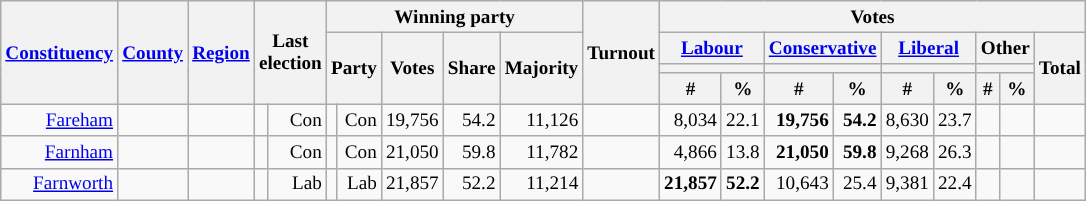<table class="wikitable sortable" style="text-align:right; font-size:80%">
<tr>
<th rowspan="4" scope="col" style="text-align:left;"><a href='#'>Constituency</a></th>
<th rowspan="4" scope="col"><a href='#'>County</a></th>
<th rowspan="4" scope="col"><a href='#'>Region</a></th>
<th colspan="2" rowspan="4" scope="col">Last<br>election</th>
<th scope="col" colspan="5">Winning party</th>
<th rowspan="4" scope="col">Turnout<br></th>
<th colspan="9" scope="col">Votes</th>
</tr>
<tr>
<th colspan="2" rowspan="3" scope="col">Party</th>
<th rowspan="3" scope="col">Votes</th>
<th rowspan="3" scope="col">Share</th>
<th rowspan="3" scope="col">Majority</th>
<th colspan="2" scope="col"><a href='#'>Labour</a></th>
<th colspan="2" scope="col"><a href='#'>Conservative</a></th>
<th colspan="2" scope="col"><a href='#'>Liberal</a></th>
<th colspan="2" scope="col">Other</th>
<th rowspan="3" scope="col">Total</th>
</tr>
<tr>
<th colspan="2" scope="col" style="background:"></th>
<th colspan="2" scope="col" style="background:"></th>
<th colspan="2" scope="col" style="background:"></th>
<th colspan="2"></th>
</tr>
<tr>
<th>#</th>
<th>%</th>
<th>#</th>
<th>%</th>
<th>#</th>
<th>%</th>
<th>#</th>
<th>%</th>
</tr>
<tr>
<td><a href='#'>Fareham</a></td>
<td></td>
<td></td>
<td></td>
<td>Con</td>
<td></td>
<td>Con</td>
<td>19,756</td>
<td>54.2</td>
<td>11,126</td>
<td></td>
<td>8,034</td>
<td>22.1</td>
<td><strong>19,756</strong></td>
<td><strong>54.2</strong></td>
<td>8,630</td>
<td>23.7</td>
<td></td>
<td></td>
<td></td>
</tr>
<tr>
<td><a href='#'>Farnham</a></td>
<td></td>
<td></td>
<td></td>
<td>Con</td>
<td></td>
<td>Con</td>
<td>21,050</td>
<td>59.8</td>
<td>11,782</td>
<td></td>
<td>4,866</td>
<td>13.8</td>
<td><strong>21,050</strong></td>
<td><strong>59.8</strong></td>
<td>9,268</td>
<td>26.3</td>
<td></td>
<td></td>
<td></td>
</tr>
<tr>
<td><a href='#'>Farnworth</a></td>
<td></td>
<td></td>
<td></td>
<td>Lab</td>
<td></td>
<td>Lab</td>
<td>21,857</td>
<td>52.2</td>
<td>11,214</td>
<td></td>
<td><strong>21,857</strong></td>
<td><strong>52.2</strong></td>
<td>10,643</td>
<td>25.4</td>
<td>9,381</td>
<td>22.4</td>
<td></td>
<td></td>
<td></td>
</tr>
</table>
